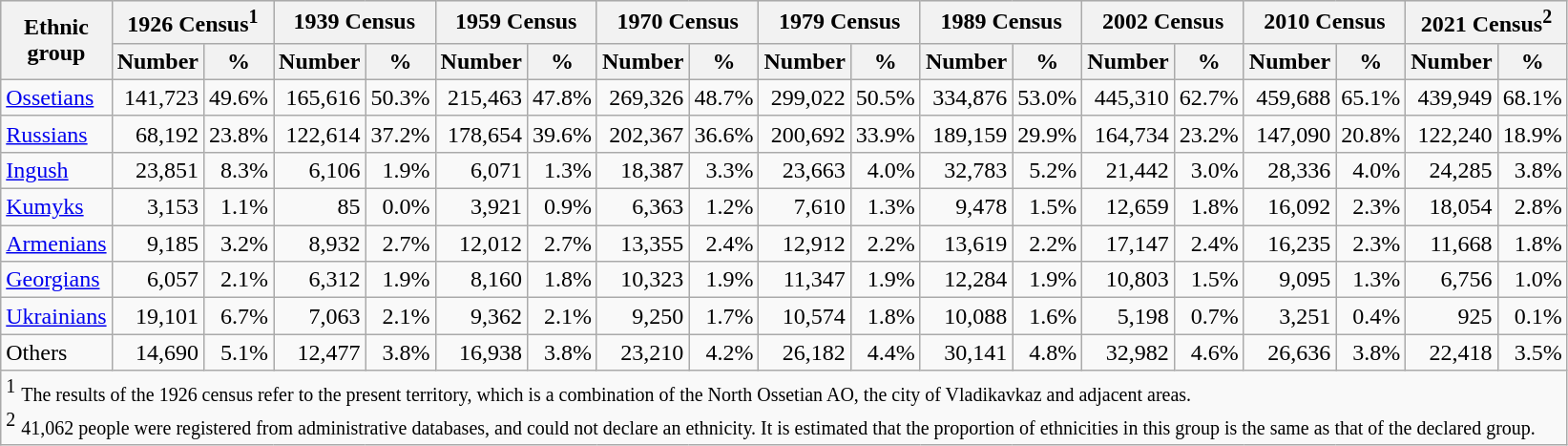<table class="wikitable" style="text-align: right;">
<tr style="background:#e0e0e0;">
<th rowspan="2">Ethnic<br>group</th>
<th colspan="2">1926 Census<sup>1</sup></th>
<th colspan="2">1939 Census</th>
<th colspan="2">1959 Census</th>
<th colspan="2">1970 Census</th>
<th colspan="2">1979 Census</th>
<th colspan="2">1989 Census</th>
<th colspan="2">2002 Census</th>
<th colspan="2">2010 Census</th>
<th colspan="2">2021 Census<sup>2</sup></th>
</tr>
<tr style="background:#e0e0e0;">
<th>Number</th>
<th>%</th>
<th>Number</th>
<th>%</th>
<th>Number</th>
<th>%</th>
<th>Number</th>
<th>%</th>
<th>Number</th>
<th>%</th>
<th>Number</th>
<th>%</th>
<th>Number</th>
<th>%</th>
<th>Number</th>
<th>%</th>
<th>Number</th>
<th>%</th>
</tr>
<tr>
<td style="text-align:left;"><a href='#'>Ossetians</a></td>
<td>141,723</td>
<td>49.6%</td>
<td>165,616</td>
<td>50.3%</td>
<td>215,463</td>
<td>47.8%</td>
<td>269,326</td>
<td>48.7%</td>
<td>299,022</td>
<td>50.5%</td>
<td>334,876</td>
<td>53.0%</td>
<td>445,310</td>
<td>62.7%</td>
<td>459,688</td>
<td>65.1%</td>
<td>439,949</td>
<td>68.1%</td>
</tr>
<tr>
<td style="text-align:left;"><a href='#'>Russians</a></td>
<td>68,192</td>
<td>23.8%</td>
<td>122,614</td>
<td>37.2%</td>
<td>178,654</td>
<td>39.6%</td>
<td>202,367</td>
<td>36.6%</td>
<td>200,692</td>
<td>33.9%</td>
<td>189,159</td>
<td>29.9%</td>
<td>164,734</td>
<td>23.2%</td>
<td>147,090</td>
<td>20.8%</td>
<td>122,240</td>
<td>18.9%</td>
</tr>
<tr>
<td style="text-align:left;"><a href='#'>Ingush</a></td>
<td>23,851</td>
<td>8.3%</td>
<td>6,106</td>
<td>1.9%</td>
<td>6,071</td>
<td>1.3%</td>
<td>18,387</td>
<td>3.3%</td>
<td>23,663</td>
<td>4.0%</td>
<td>32,783</td>
<td>5.2%</td>
<td>21,442</td>
<td>3.0%</td>
<td>28,336</td>
<td>4.0%</td>
<td>24,285</td>
<td>3.8%</td>
</tr>
<tr>
<td style="text-align:left;"><a href='#'>Kumyks</a></td>
<td>3,153</td>
<td>1.1%</td>
<td>85</td>
<td>0.0%</td>
<td>3,921</td>
<td>0.9%</td>
<td>6,363</td>
<td>1.2%</td>
<td>7,610</td>
<td>1.3%</td>
<td>9,478</td>
<td>1.5%</td>
<td>12,659</td>
<td>1.8%</td>
<td>16,092</td>
<td>2.3%</td>
<td>18,054</td>
<td>2.8%</td>
</tr>
<tr>
<td align="left"><a href='#'>Armenians</a></td>
<td>9,185</td>
<td>3.2%</td>
<td>8,932</td>
<td>2.7%</td>
<td>12,012</td>
<td>2.7%</td>
<td>13,355</td>
<td>2.4%</td>
<td>12,912</td>
<td>2.2%</td>
<td>13,619</td>
<td>2.2%</td>
<td>17,147</td>
<td>2.4%</td>
<td>16,235</td>
<td>2.3%</td>
<td>11,668</td>
<td>1.8%</td>
</tr>
<tr>
<td style="text-align:left;"><a href='#'>Georgians</a></td>
<td>6,057</td>
<td>2.1%</td>
<td>6,312</td>
<td>1.9%</td>
<td>8,160</td>
<td>1.8%</td>
<td>10,323</td>
<td>1.9%</td>
<td>11,347</td>
<td>1.9%</td>
<td>12,284</td>
<td>1.9%</td>
<td>10,803</td>
<td>1.5%</td>
<td>9,095</td>
<td>1.3%</td>
<td>6,756</td>
<td>1.0%</td>
</tr>
<tr>
<td style="text-align:left;"><a href='#'>Ukrainians</a></td>
<td>19,101</td>
<td>6.7%</td>
<td>7,063</td>
<td>2.1%</td>
<td>9,362</td>
<td>2.1%</td>
<td>9,250</td>
<td>1.7%</td>
<td>10,574</td>
<td>1.8%</td>
<td>10,088</td>
<td>1.6%</td>
<td>5,198</td>
<td>0.7%</td>
<td>3,251</td>
<td>0.4%</td>
<td>925</td>
<td>0.1%</td>
</tr>
<tr>
<td style="text-align:left;">Others</td>
<td>14,690</td>
<td>5.1%</td>
<td>12,477</td>
<td>3.8%</td>
<td>16,938</td>
<td>3.8%</td>
<td>23,210</td>
<td>4.2%</td>
<td>26,182</td>
<td>4.4%</td>
<td>30,141</td>
<td>4.8%</td>
<td>32,982</td>
<td>4.6%</td>
<td>26,636</td>
<td>3.8%</td>
<td>22,418</td>
<td>3.5%</td>
</tr>
<tr>
<td style="text-align:left;" colspan="19"><sup>1</sup> <small>The results of the 1926 census refer to the present territory, which is a combination of the North Ossetian AO, the city of Vladikavkaz and adjacent areas.</small><br><sup>2</sup> <small>41,062 people were registered from administrative databases, and could not declare an ethnicity. It is estimated that the proportion of ethnicities in this group is the same as that of the declared group.</small></td>
</tr>
</table>
